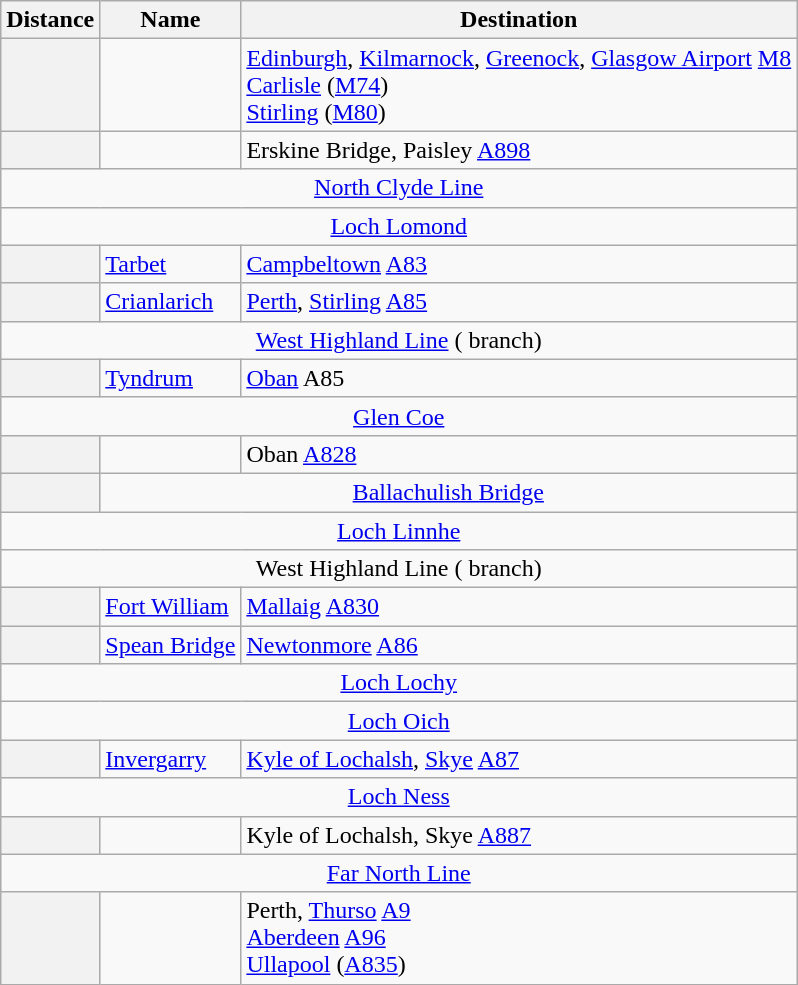<table class="wikitable plainrowheaders">
<tr>
<th scope="col" class="unsortable">Distance</th>
<th scope="col" class="unsortable">Name</th>
<th scope="col" class="unsortable">Destination</th>
</tr>
<tr>
<th scope="row"></th>
<td></td>
<td><a href='#'>Edinburgh</a>, <a href='#'>Kilmarnock</a>, <a href='#'>Greenock</a>, <a href='#'>Glasgow Airport</a> <a href='#'>M8</a><br><a href='#'>Carlisle</a> (<a href='#'>M74</a>)<br><a href='#'>Stirling</a> (<a href='#'>M80</a>)</td>
</tr>
<tr>
<th scope="row"></th>
<td></td>
<td>Erskine Bridge, Paisley <a href='#'>A898</a></td>
</tr>
<tr>
<td colspan="3" style="text-align:center;"> <a href='#'>North Clyde Line</a></td>
</tr>
<tr>
<td colspan="3" style="text-align:center;"> <a href='#'>Loch Lomond</a></td>
</tr>
<tr>
<th scope="row"></th>
<td><a href='#'>Tarbet</a></td>
<td><a href='#'>Campbeltown</a> <a href='#'>A83</a></td>
</tr>
<tr>
<th scope="row"></th>
<td><a href='#'>Crianlarich</a></td>
<td><a href='#'>Perth</a>, <a href='#'>Stirling</a> <a href='#'>A85</a></td>
</tr>
<tr>
<td colspan="3" style="text-align:center;"> <a href='#'>West Highland Line</a> ( branch)</td>
</tr>
<tr>
<th scope="row"></th>
<td><a href='#'>Tyndrum</a></td>
<td><a href='#'>Oban</a> A85</td>
</tr>
<tr>
<td colspan="3" style="text-align:center;"> <a href='#'>Glen Coe</a></td>
</tr>
<tr>
<th scope="row"></th>
<td></td>
<td>Oban <a href='#'>A828</a></td>
</tr>
<tr>
<th scope="row"></th>
<td colspan="2" style="text-align:center;"> <a href='#'>Ballachulish Bridge</a></td>
</tr>
<tr>
<td colspan="3" style="text-align:center;"> <a href='#'>Loch Linnhe</a></td>
</tr>
<tr>
<td colspan="3" style="text-align:center;"> West Highland Line ( branch)</td>
</tr>
<tr>
<th scope="row"></th>
<td><a href='#'>Fort William</a></td>
<td><a href='#'>Mallaig</a> <a href='#'>A830</a></td>
</tr>
<tr>
<th scope="row"></th>
<td><a href='#'>Spean Bridge</a></td>
<td><a href='#'>Newtonmore</a> <a href='#'>A86</a></td>
</tr>
<tr>
<td colspan="3" style="text-align:center;"> <a href='#'>Loch Lochy</a></td>
</tr>
<tr>
<td colspan="3" style="text-align:center;"> <a href='#'>Loch Oich</a></td>
</tr>
<tr>
<th scope="row"></th>
<td><a href='#'>Invergarry</a></td>
<td><a href='#'>Kyle of Lochalsh</a>, <a href='#'>Skye</a> <a href='#'>A87</a></td>
</tr>
<tr>
<td colspan="3" style="text-align:center;"> <a href='#'>Loch Ness</a></td>
</tr>
<tr>
<th scope="row"></th>
<td></td>
<td>Kyle of Lochalsh, Skye <a href='#'>A887</a></td>
</tr>
<tr>
<td colspan="3" style="text-align:center;"> <a href='#'>Far North Line</a></td>
</tr>
<tr>
<th scope="row"></th>
<td></td>
<td>Perth, <a href='#'>Thurso</a> <a href='#'>A9</a><br><a href='#'>Aberdeen</a> <a href='#'>A96</a><br><a href='#'>Ullapool</a> (<a href='#'>A835</a>)</td>
</tr>
</table>
